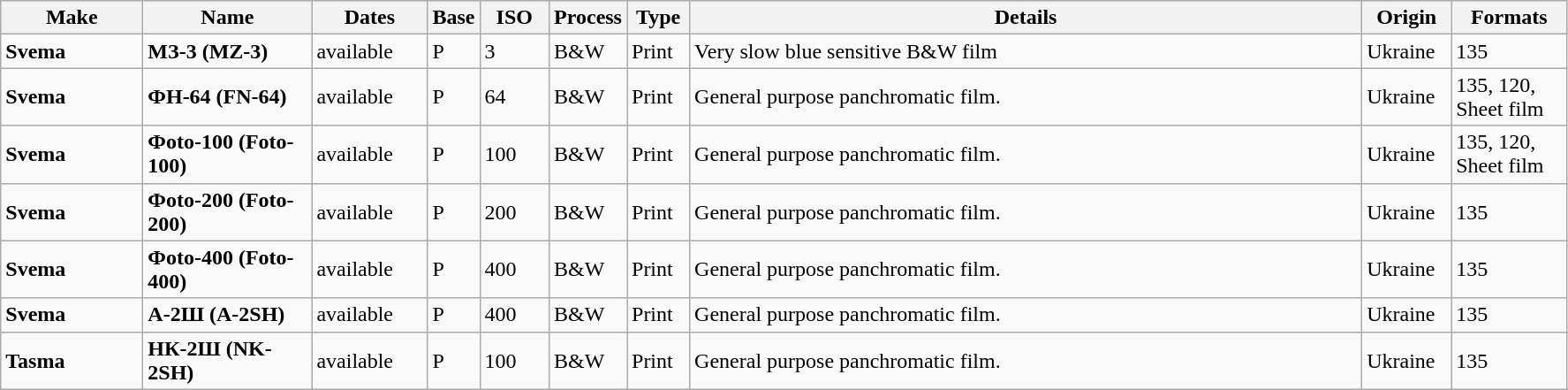<table class="wikitable">
<tr>
<th scope="col" style="width: 100px;">Make</th>
<th scope="col" style="width: 120px;">Name</th>
<th scope="col" style="width: 80px;">Dates</th>
<th scope="col" style="width: 30px;">Base</th>
<th scope="col" style="width: 45px;">ISO</th>
<th scope="col" style="width: 40px;">Process</th>
<th scope="col" style="width: 40px;">Type</th>
<th scope="col" style="width: 500px;">Details</th>
<th scope="col" style="width: 60px;">Origin</th>
<th scope="col" style="width: 80px;">Formats</th>
</tr>
<tr>
<td><strong>Svema</strong></td>
<td><strong>МЗ-3 (MZ-3)</strong></td>
<td>available</td>
<td>P</td>
<td>3</td>
<td>B&W</td>
<td>Print</td>
<td>Very slow blue sensitive B&W film</td>
<td>Ukraine</td>
<td>135</td>
</tr>
<tr>
<td><strong>Svema</strong></td>
<td><strong>ФН-64 (FN-64)</strong></td>
<td>available</td>
<td>P</td>
<td>64</td>
<td>B&W</td>
<td>Print</td>
<td>General purpose panchromatic film.</td>
<td>Ukraine</td>
<td>135, 120, Sheet film</td>
</tr>
<tr>
<td><strong>Svema</strong></td>
<td><strong>Фoto-100 (Foto-100)</strong></td>
<td>available</td>
<td>P</td>
<td>100</td>
<td>B&W</td>
<td>Print</td>
<td>General purpose panchromatic film.</td>
<td>Ukraine</td>
<td>135, 120, Sheet film</td>
</tr>
<tr>
<td><strong>Svema</strong></td>
<td><strong>Фoto-200 (Foto-200)</strong></td>
<td>available</td>
<td>P</td>
<td>200</td>
<td>B&W</td>
<td>Print</td>
<td>General purpose panchromatic film.</td>
<td>Ukraine</td>
<td>135</td>
</tr>
<tr>
<td><strong>Svema</strong></td>
<td><strong>Фoto-400 (Foto-400)</strong></td>
<td>available</td>
<td>P</td>
<td>400</td>
<td>B&W</td>
<td>Print</td>
<td>General purpose panchromatic film.</td>
<td>Ukraine</td>
<td>135</td>
</tr>
<tr>
<td><strong>Svema</strong></td>
<td><strong>А-2Ш (A-2SH)</strong></td>
<td>available</td>
<td>P</td>
<td>400</td>
<td>B&W</td>
<td>Print</td>
<td>General purpose panchromatic film.</td>
<td>Ukraine</td>
<td>135</td>
</tr>
<tr>
<td><strong>Tasma</strong></td>
<td><strong>НК-2Ш (NK-2SH)</strong></td>
<td>available</td>
<td>P</td>
<td>100</td>
<td>B&W</td>
<td>Print</td>
<td>General purpose panchromatic film.</td>
<td>Ukraine</td>
<td>135</td>
</tr>
</table>
